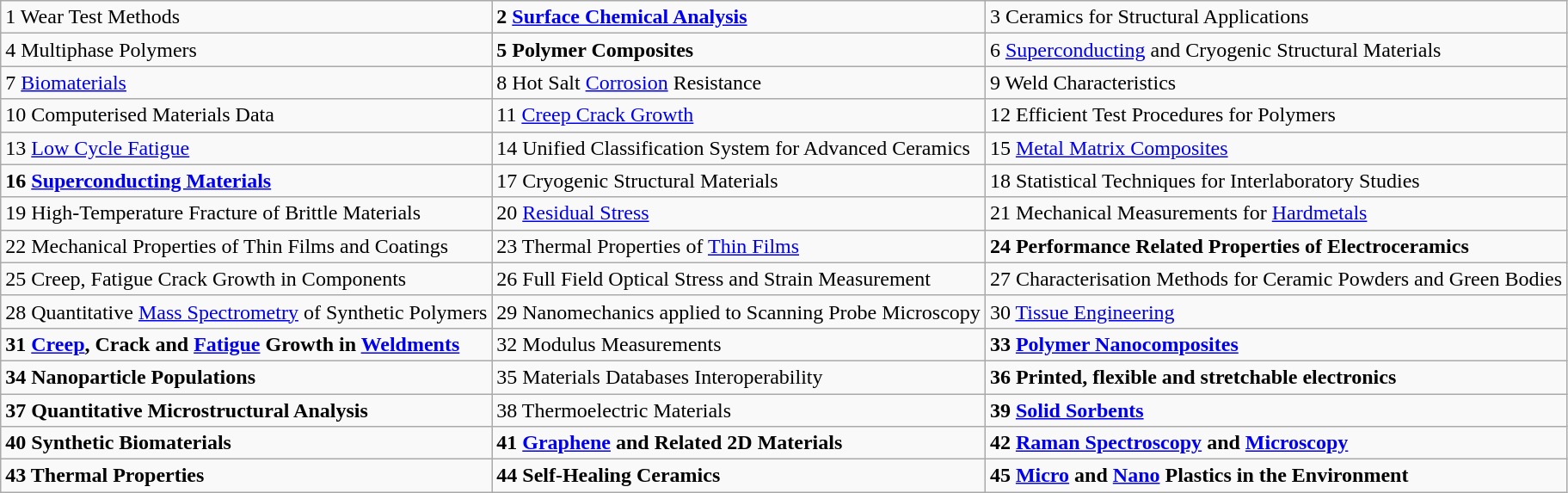<table class="wikitable">
<tr>
<td>1    Wear Test Methods</td>
<td><strong>2    <a href='#'>Surface Chemical Analysis</a></strong></td>
<td>3    Ceramics for Structural  Applications</td>
</tr>
<tr>
<td>4     Multiphase Polymers</td>
<td><strong>5    Polymer Composites</strong></td>
<td>6    <a href='#'>Superconducting</a> and  Cryogenic Structural Materials</td>
</tr>
<tr>
<td>7     <a href='#'>Biomaterials</a></td>
<td>8    Hot Salt <a href='#'>Corrosion</a>  Resistance</td>
<td>9    Weld Characteristics</td>
</tr>
<tr>
<td>10    Computerised Materials  Data</td>
<td>11   <a href='#'>Creep Crack Growth</a></td>
<td>12    Efficient Test Procedures  for Polymers</td>
</tr>
<tr>
<td>13    <a href='#'>Low Cycle Fatigue</a></td>
<td>14   Unified Classification  System for Advanced Ceramics</td>
<td>15    <a href='#'>Metal Matrix Composites</a></td>
</tr>
<tr>
<td><strong>16   <a href='#'>Superconducting Materials</a></strong></td>
<td>17   Cryogenic Structural Materials</td>
<td>18    Statistical Techniques  for Interlaboratory Studies</td>
</tr>
<tr>
<td>19    High-Temperature Fracture  of Brittle Materials</td>
<td>20   <a href='#'>Residual Stress</a></td>
<td>21    Mechanical Measurements  for <a href='#'>Hardmetals</a></td>
</tr>
<tr>
<td>22   Mechanical Properties of  Thin Films and Coatings</td>
<td>23   Thermal Properties of  <a href='#'>Thin Films</a></td>
<td><strong>24   Performance Related Properties of Electroceramics</strong></td>
</tr>
<tr>
<td>25    Creep, Fatigue Crack  Growth in Components</td>
<td>26   Full Field Optical Stress  and Strain Measurement</td>
<td>27    Characterisation Methods  for Ceramic Powders and Green Bodies</td>
</tr>
<tr>
<td>28   Quantitative <a href='#'>Mass Spectrometry</a> of Synthetic Polymers</td>
<td>29   Nanomechanics applied to  Scanning Probe Microscopy</td>
<td>30    <a href='#'>Tissue Engineering</a></td>
</tr>
<tr>
<td><strong>31    <a href='#'>Creep</a>, Crack and <a href='#'>Fatigue</a> Growth in <a href='#'>Weldments</a></strong></td>
<td>32   Modulus Measurements</td>
<td><strong>33    <a href='#'>Polymer Nanocomposites</a></strong></td>
</tr>
<tr>
<td><strong>34    Nanoparticle Populations</strong></td>
<td>35   Materials Databases  Interoperability</td>
<td><strong>36    Printed, flexible and stretchable  electronics</strong></td>
</tr>
<tr>
<td><strong>37    Quantitative Microstructural Analysis</strong></td>
<td>38    Thermoelectric Materials</td>
<td><strong>39    <a href='#'>Solid Sorbents</a></strong></td>
</tr>
<tr>
<td><strong>40    Synthetic Biomaterials</strong></td>
<td><strong>41    <a href='#'>Graphene</a> and Related 2D Materials</strong></td>
<td><strong>42    <a href='#'>Raman Spectroscopy</a> and <a href='#'>Microscopy</a></strong></td>
</tr>
<tr>
<td><strong>43    Thermal Properties</strong></td>
<td><strong>44    Self-Healing Ceramics</strong></td>
<td><strong>45    <a href='#'>Micro</a> and <a href='#'>Nano</a> Plastics in the Environment</strong></td>
</tr>
</table>
